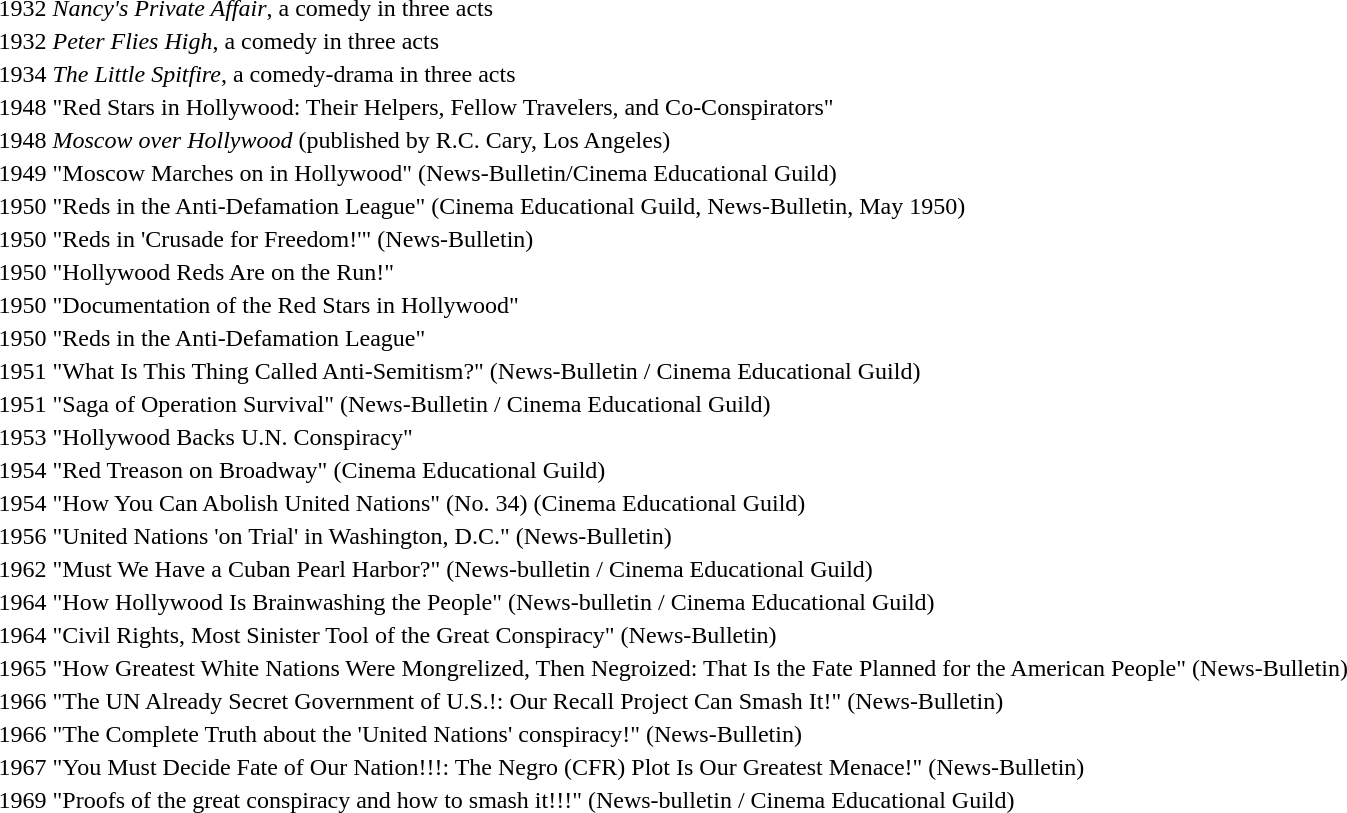<table>
<tr>
<td>1932</td>
<td><em>Nancy's Private Affair</em>, a comedy in three acts</td>
</tr>
<tr>
<td>1932</td>
<td><em>Peter Flies High</em>, a comedy in three acts</td>
</tr>
<tr>
<td>1934</td>
<td><em>The Little Spitfire</em>, a comedy-drama in three acts</td>
</tr>
<tr>
<td>1948</td>
<td>"Red Stars in Hollywood: Their Helpers, Fellow Travelers, and Co-Conspirators"</td>
</tr>
<tr>
<td>1948</td>
<td><em>Moscow over Hollywood</em> (published by R.C. Cary, Los Angeles)</td>
</tr>
<tr>
<td>1949</td>
<td>"Moscow Marches on in Hollywood" (News-Bulletin/Cinema Educational Guild)</td>
</tr>
<tr>
<td>1950</td>
<td>"Reds in the Anti-Defamation League" (Cinema Educational Guild, News-Bulletin, May 1950)</td>
</tr>
<tr>
<td>1950</td>
<td>"Reds in 'Crusade for Freedom!'" (News-Bulletin)</td>
</tr>
<tr>
<td>1950</td>
<td>"Hollywood Reds Are on the Run!"</td>
</tr>
<tr>
<td>1950</td>
<td>"Documentation of the Red Stars in Hollywood"</td>
</tr>
<tr>
<td>1950</td>
<td>"Reds in the Anti-Defamation League"</td>
</tr>
<tr>
<td>1951</td>
<td>"What Is This Thing Called Anti-Semitism?" (News-Bulletin / Cinema Educational Guild)</td>
</tr>
<tr>
<td>1951</td>
<td>"Saga of Operation Survival" (News-Bulletin / Cinema Educational Guild)</td>
</tr>
<tr>
<td>1953</td>
<td>"Hollywood Backs U.N. Conspiracy"</td>
</tr>
<tr>
<td>1954</td>
<td>"Red Treason on Broadway" (Cinema Educational Guild)</td>
</tr>
<tr>
<td>1954</td>
<td>"How You Can Abolish United Nations" (No. 34) (Cinema Educational Guild)</td>
</tr>
<tr>
<td>1956</td>
<td>"United Nations 'on Trial' in Washington, D.C." (News-Bulletin)</td>
</tr>
<tr>
<td>1962</td>
<td>"Must We Have a Cuban Pearl Harbor?" (News-bulletin / Cinema Educational Guild)</td>
</tr>
<tr>
<td>1964</td>
<td>"How Hollywood Is Brainwashing the People" (News-bulletin / Cinema Educational Guild)</td>
</tr>
<tr>
<td>1964</td>
<td>"Civil Rights, Most Sinister Tool of the Great Conspiracy" (News-Bulletin)</td>
</tr>
<tr>
<td>1965</td>
<td>"How Greatest White Nations Were Mongrelized, Then Negroized: That Is the Fate Planned for the American People" (News-Bulletin)</td>
</tr>
<tr>
<td>1966</td>
<td>"The UN Already Secret Government of U.S.!: Our Recall Project Can Smash It!" (News-Bulletin)</td>
</tr>
<tr>
<td>1966</td>
<td>"The Complete Truth about the 'United Nations' conspiracy!" (News-Bulletin)</td>
</tr>
<tr>
<td>1967</td>
<td>"You Must Decide Fate of Our Nation!!!: The Negro (CFR) Plot Is Our Greatest Menace!" (News-Bulletin)</td>
</tr>
<tr>
<td>1969</td>
<td>"Proofs of the great conspiracy and how to smash it!!!" (News-bulletin / Cinema Educational Guild)</td>
</tr>
</table>
